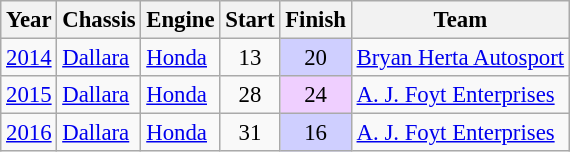<table class="wikitable" style="font-size: 95%;">
<tr>
<th>Year</th>
<th>Chassis</th>
<th>Engine</th>
<th>Start</th>
<th>Finish</th>
<th>Team</th>
</tr>
<tr>
<td><a href='#'>2014</a></td>
<td><a href='#'>Dallara</a></td>
<td><a href='#'>Honda</a></td>
<td align=center>13</td>
<td align=center style="background:#CFCFFF;">20</td>
<td><a href='#'>Bryan Herta Autosport</a></td>
</tr>
<tr>
<td><a href='#'>2015</a></td>
<td><a href='#'>Dallara</a></td>
<td><a href='#'>Honda</a></td>
<td align=center>28</td>
<td align=center style="background:#EFCFFF;">24</td>
<td><a href='#'>A. J. Foyt Enterprises</a></td>
</tr>
<tr>
<td><a href='#'>2016</a></td>
<td><a href='#'>Dallara</a></td>
<td><a href='#'>Honda</a></td>
<td align=center>31</td>
<td align=center style="background:#CFCFFF;">16</td>
<td><a href='#'>A. J. Foyt Enterprises</a></td>
</tr>
</table>
